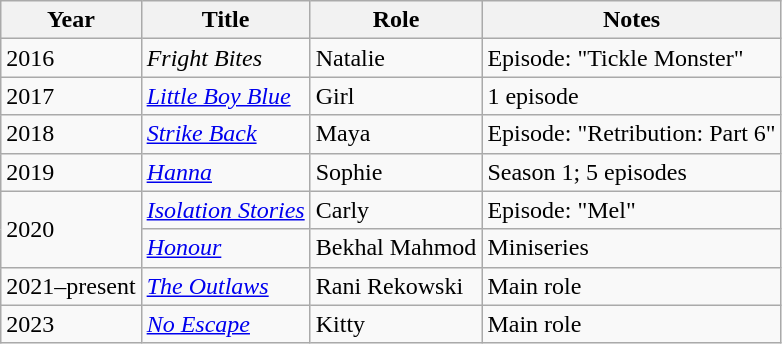<table class="wikitable sortable">
<tr>
<th>Year</th>
<th>Title</th>
<th>Role</th>
<th class="unsortable">Notes</th>
</tr>
<tr>
<td>2016</td>
<td><em>Fright Bites</em></td>
<td>Natalie</td>
<td>Episode: "Tickle Monster"</td>
</tr>
<tr>
<td>2017</td>
<td><em><a href='#'>Little Boy Blue</a></em></td>
<td>Girl</td>
<td>1 episode</td>
</tr>
<tr>
<td>2018</td>
<td><em><a href='#'>Strike Back</a></em></td>
<td>Maya</td>
<td>Episode: "Retribution: Part 6"</td>
</tr>
<tr>
<td>2019</td>
<td><em><a href='#'>Hanna</a></em></td>
<td>Sophie</td>
<td>Season 1; 5 episodes</td>
</tr>
<tr>
<td rowspan="2">2020</td>
<td><em><a href='#'>Isolation Stories</a></em></td>
<td>Carly</td>
<td>Episode: "Mel"</td>
</tr>
<tr>
<td><em><a href='#'>Honour</a></em></td>
<td>Bekhal Mahmod</td>
<td>Miniseries</td>
</tr>
<tr>
<td>2021–present</td>
<td><em><a href='#'>The Outlaws</a></em></td>
<td>Rani Rekowski</td>
<td>Main role</td>
</tr>
<tr>
<td>2023</td>
<td><em><a href='#'>No Escape</a></em></td>
<td>Kitty</td>
<td>Main role</td>
</tr>
</table>
